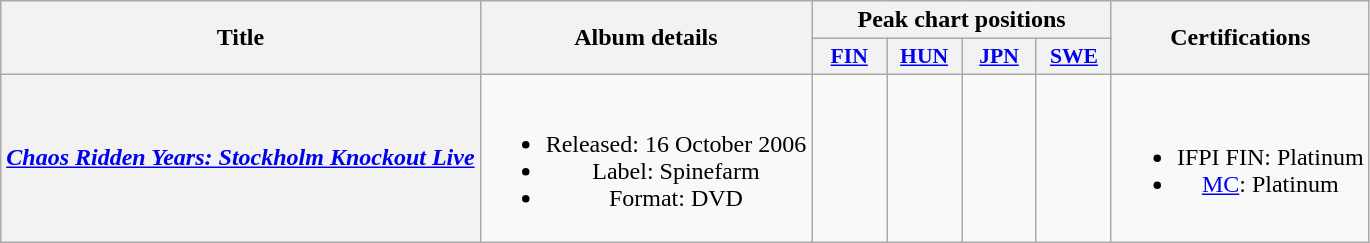<table class="wikitable plainrowheaders" style="text-align:center;">
<tr>
<th scope="col" rowspan="2">Title</th>
<th scope="col" rowspan="2">Album details</th>
<th scope="col" colspan="4">Peak chart positions</th>
<th scope="col" rowspan="2">Certifications</th>
</tr>
<tr>
<th scope="col" style="width:3em;font-size:90%;"><a href='#'>FIN</a><br></th>
<th scope="col" style="width:3em;font-size:90%;"><a href='#'>HUN</a><br></th>
<th scope="col" style="width:3em;font-size:90%;"><a href='#'>JPN</a><br></th>
<th scope="col" style="width:3em;font-size:90%;"><a href='#'>SWE</a><br></th>
</tr>
<tr>
<th scope="row"><em><a href='#'>Chaos Ridden Years: Stockholm Knockout Live</a></em></th>
<td><br><ul><li>Released: 16 October 2006</li><li>Label: Spinefarm</li><li>Format: DVD</li></ul></td>
<td></td>
<td></td>
<td></td>
<td></td>
<td><br><ul><li>IFPI FIN: Platinum</li><li><a href='#'>MC</a>: Platinum</li></ul></td>
</tr>
</table>
